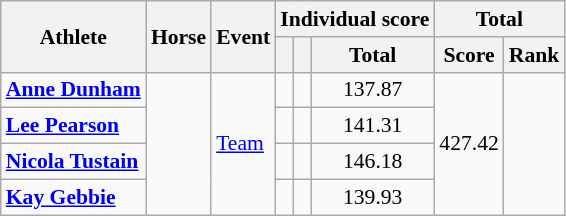<table class=wikitable style="font-size:90%">
<tr>
<th rowspan="2">Athlete</th>
<th rowspan="2">Horse</th>
<th rowspan="2">Event</th>
<th colspan="3">Individual score</th>
<th colspan="2">Total</th>
</tr>
<tr>
<th></th>
<th></th>
<th>Total</th>
<th>Score</th>
<th>Rank</th>
</tr>
<tr>
<td><strong><a href='#'>Anne Dunham</a></strong></td>
<td rowspan=4></td>
<td rowspan=4><a href='#'>Team</a></td>
<td align="center"></td>
<td align="center"></td>
<td align="center">137.87</td>
<td align="center" rowspan="4">427.42</td>
<td align="center" rowspan="4"></td>
</tr>
<tr>
<td><strong><a href='#'>Lee Pearson</a></strong></td>
<td align="center"></td>
<td align="center"></td>
<td align="center">141.31</td>
</tr>
<tr>
<td><strong><a href='#'>Nicola Tustain</a></strong></td>
<td align="center"></td>
<td align="center"></td>
<td align="center">146.18</td>
</tr>
<tr>
<td><strong><a href='#'>Kay Gebbie</a></strong></td>
<td align="center"></td>
<td align="center"></td>
<td align="center">139.93</td>
</tr>
</table>
